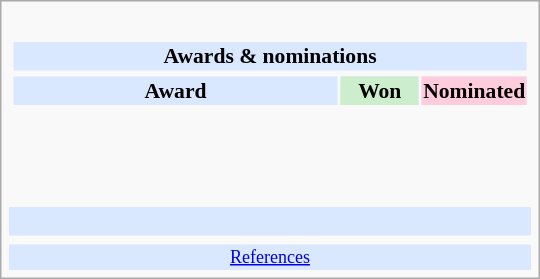<table class="infobox" style="width: 25em; text-align: left; font-size: 90%; vertical-align: middle;">
<tr>
</tr>
<tr>
<td colspan=3><br><table class="collapsible collapsed" width=100%>
<tr>
<th colspan=3 style="background-color: #D9E8FF; text-align: center;">Awards & nominations</th>
</tr>
<tr>
</tr>
<tr style="background:#d9e8ff; text-align:center;">
<td style="text-align:center;"><strong>Award</strong></td>
<td style="text-align:center; background:#cec; text-size:0.9em; width:50px;"><strong>Won</strong></td>
<td style="text-align:center; background:#fcd; text-size:0.9em; width:50px;"><strong>Nominated</strong></td>
</tr>
<tr>
<td style="text-align:center;"><br></td>
<td></td>
<td></td>
</tr>
<tr>
<td style="text-align:center;"><br></td>
<td></td>
<td></td>
</tr>
<tr>
<td style="text-align:center;"><br></td>
<td></td>
<td></td>
</tr>
</table>
</td>
</tr>
<tr style="background:#d9e8ff;">
<td style="text-align:center;" colspan="3"><br></td>
</tr>
<tr>
<td></td>
<td></td>
<td></td>
</tr>
<tr style="background:#d9e8ff;">
<td colspan="3" style="font-size: smaller; text-align:center;"><a href='#'>References</a></td>
</tr>
</table>
